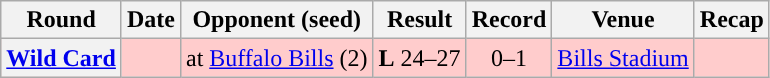<table class="wikitable" style="text-align:center">
<tr>
<th>Round</th>
<th>Date</th>
<th>Opponent (seed)</th>
<th>Result</th>
<th>Record</th>
<th>Venue</th>
<th>Recap</th>
</tr>
<tr style="background:#fcc">
<th><a href='#'>Wild Card</a></th>
<td></td>
<td>at <a href='#'>Buffalo Bills</a> (2)</td>
<td><strong>L</strong> 24–27</td>
<td>0–1</td>
<td><a href='#'>Bills Stadium</a></td>
<td></td>
</tr>
</table>
